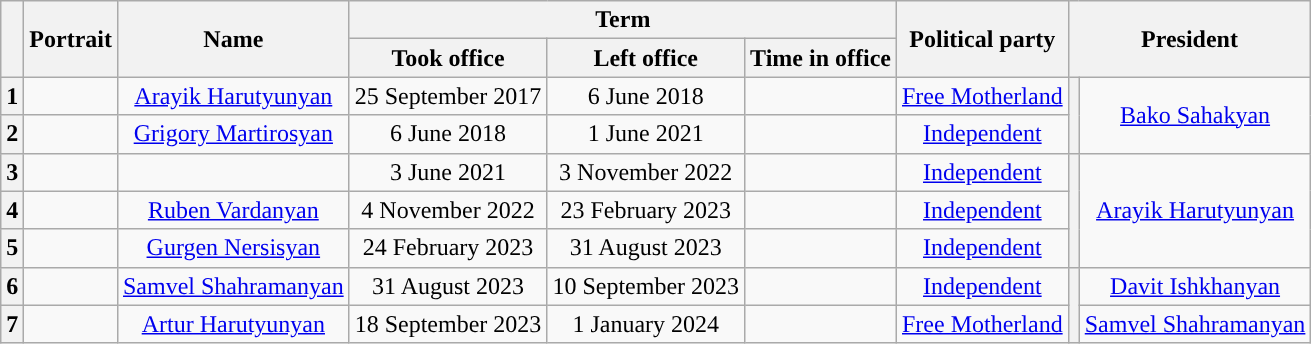<table class="wikitable" style="text-align:center;">
<tr>
<th rowspan=2></th>
<th rowspan=2>Portrait</th>
<th rowspan=2>Name<br></th>
<th colspan=3>Term</th>
<th rowspan=2>Political party</th>
<th rowspan=2 colspan=2>President</th>
</tr>
<tr>
<th>Took office</th>
<th>Left office</th>
<th>Time in office</th>
</tr>
<tr>
<th style="background:">1</th>
<td></td>
<td><a href='#'>Arayik Harutyunyan</a><br></td>
<td>25 September 2017</td>
<td>6 June 2018</td>
<td></td>
<td><a href='#'>Free Motherland</a></td>
<th rowspan=2 style="background:"></th>
<td rowspan=2><a href='#'>Bako Sahakyan</a><br></td>
</tr>
<tr>
<th style="background:">2</th>
<td></td>
<td><a href='#'>Grigory Martirosyan</a><br></td>
<td>6 June 2018</td>
<td>1 June 2021</td>
<td></td>
<td><a href='#'>Independent</a></td>
</tr>
<tr>
<th style="background:">3</th>
<td></td>
<td><br></td>
<td>3 June 2021</td>
<td>3 November 2022</td>
<td></td>
<td><a href='#'>Independent</a></td>
<th rowspan=3 style="background:"></th>
<td rowspan=3><a href='#'>Arayik Harutyunyan</a><br></td>
</tr>
<tr>
<th style="background:">4</th>
<td></td>
<td><a href='#'>Ruben Vardanyan</a><br></td>
<td>4 November 2022</td>
<td>23 February 2023</td>
<td></td>
<td><a href='#'>Independent</a></td>
</tr>
<tr>
<th style="background:">5</th>
<td></td>
<td><a href='#'>Gurgen Nersisyan</a><br></td>
<td>24 February 2023</td>
<td>31 August 2023</td>
<td></td>
<td><a href='#'>Independent</a></td>
</tr>
<tr>
<th style="background:">6</th>
<td></td>
<td><a href='#'>Samvel Shahramanyan</a><br></td>
<td>31 August 2023</td>
<td>10 September 2023</td>
<td></td>
<td><a href='#'>Independent</a></td>
<th rowspan=2 style="background:"></th>
<td><a href='#'>Davit Ishkhanyan</a></td>
</tr>
<tr>
<th style="background:">7</th>
<td></td>
<td><a href='#'>Artur Harutyunyan</a><br></td>
<td>18 September 2023</td>
<td>1 January 2024</td>
<td></td>
<td><a href='#'>Free Motherland</a></td>
<td><a href='#'>Samvel Shahramanyan</a></td>
</tr>
</table>
